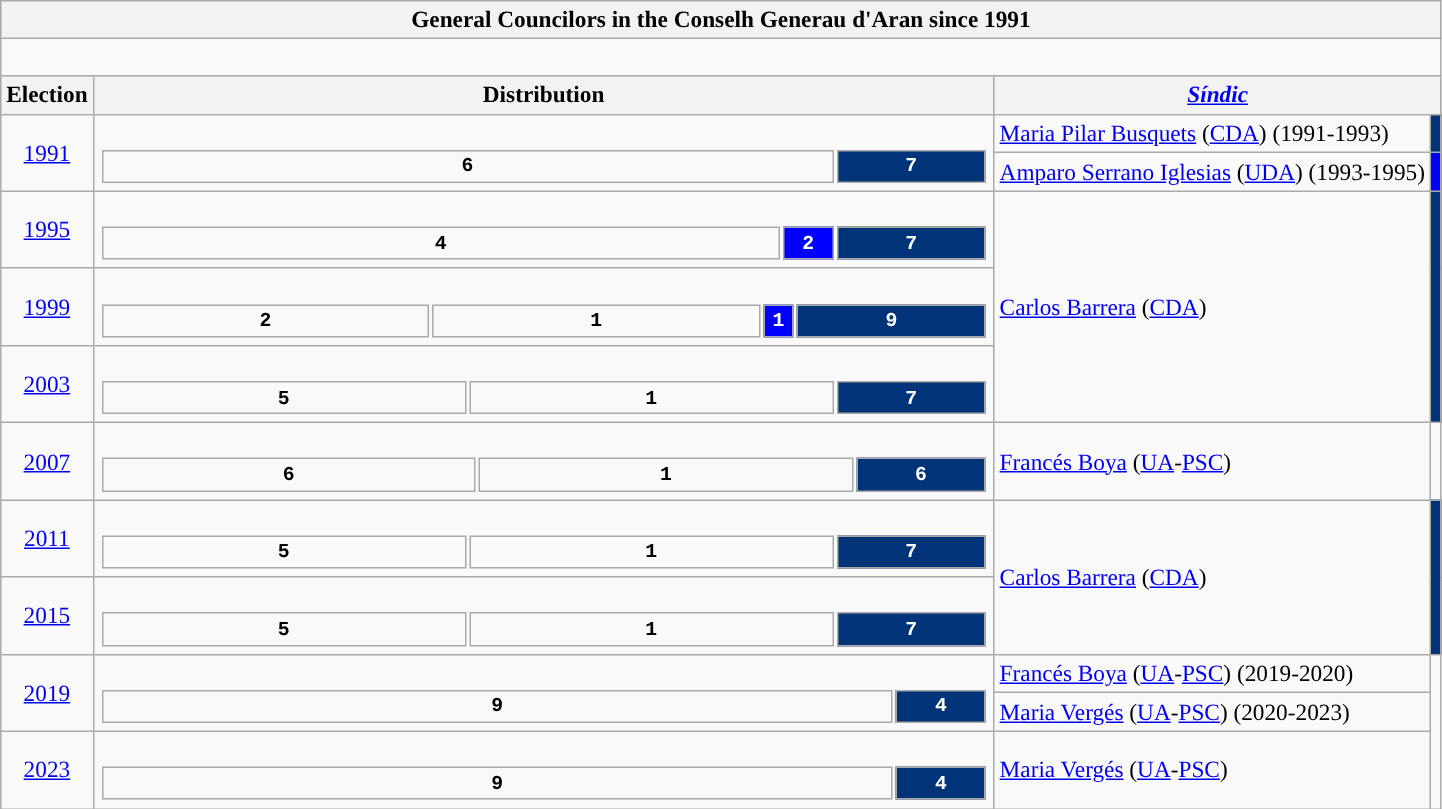<table class="wikitable" style="font-size:97%;">
<tr bgcolor="#CCCCCC">
<th colspan="4">General Councilors in the Conselh Generau d'Aran since 1991</th>
</tr>
<tr>
<td colspan="4"><br>





</td>
</tr>
<tr bgcolor="#CCCCCC">
<th>Election</th>
<th>Distribution</th>
<th colspan="2"><em><a href='#'>Síndic</a></em></th>
</tr>
<tr>
<td rowspan="2" align=center><a href='#'>1991</a></td>
<td rowspan="2"><br><table style="width:45em; font-size:85%; text-align:center; font-family:Courier New;">
<tr style="font-weight:bold">
<td style="background:">6</td>
<td style="background:#003377; width:7em; color:white;">7</td>
</tr>
</table>
</td>
<td><a href='#'>Maria Pilar Busquets</a> (<a href='#'>CDA</a>) (1991-1993)</td>
<td rowspan="1" style="background:#003377;"></td>
</tr>
<tr>
<td><a href='#'>Amparo Serrano Iglesias</a> (<a href='#'>UDA</a>) (1993-1995)</td>
<td rowspan="1" style="background:#0000FF;"></td>
</tr>
<tr>
<td align=center><a href='#'>1995</a></td>
<td><br><table style="width:45em; font-size:85%; text-align:center; font-family:Courier New;">
<tr style="font-weight:bold">
<td style="background:">4</td>
<td style="background:#0000FF; width:2em; color:white;">2</td>
<td style="background:#003377; width:7em; color:white;">7</td>
</tr>
</table>
</td>
<td rowspan="3"><a href='#'>Carlos Barrera</a> (<a href='#'>CDA</a>)</td>
<td rowspan="3" style="background:#003377;"></td>
</tr>
<tr>
<td align=center><a href='#'>1999</a></td>
<td><br><table style="width:45em; font-size:85%; text-align:center; font-family:Courier New;">
<tr style="font-weight:bold">
<td style="background:">2</td>
<td style="background:">1</td>
<td style="background:#0000FF; width:1em; color:white;">1</td>
<td style="background:#003377; width:9em; color:white;">9</td>
</tr>
</table>
</td>
</tr>
<tr>
<td align=center><a href='#'>2003</a></td>
<td><br><table style="width:45em; font-size:85%; text-align:center; font-family:Courier New;">
<tr style="font-weight:bold">
<td style="background:">5</td>
<td style="background:">1</td>
<td style="background:#003377; width:7em; color:white;">7</td>
</tr>
</table>
</td>
</tr>
<tr>
<td align=center><a href='#'>2007</a></td>
<td><br><table style="width:45em; font-size:85%; text-align:center; font-family:Courier New;">
<tr style="font-weight:bold">
<td style="background:">6</td>
<td style="background:">1</td>
<td style="background:#003377; width:6em; color:white;">6</td>
</tr>
</table>
</td>
<td><a href='#'>Francés Boya</a> (<a href='#'>UA</a>-<a href='#'>PSC</a>)</td>
<td rowspan="1" style="color:inherit;background:"></td>
</tr>
<tr>
<td align=center><a href='#'>2011</a></td>
<td><br><table style="width:45em; font-size:85%; text-align:center; font-family:Courier New;">
<tr style="font-weight:bold">
<td style="background:">5</td>
<td style="background:">1</td>
<td style="background:#003377; width:7em; color:white;">7</td>
</tr>
</table>
</td>
<td rowspan="2"><a href='#'>Carlos Barrera</a> (<a href='#'>CDA</a>)</td>
<td rowspan="2" style="background:#003377;"></td>
</tr>
<tr>
<td align=center><a href='#'>2015</a></td>
<td><br><table style="width:45em; font-size:85%; text-align:center; font-family:Courier New;">
<tr style="font-weight:bold">
<td style="background:">5</td>
<td style="background:">1</td>
<td style="background:#003377; width:7em; color:white;">7</td>
</tr>
</table>
</td>
</tr>
<tr>
<td rowspan="2" align=center><a href='#'>2019</a></td>
<td rowspan="2"><br><table style="width:45em; font-size:85%; text-align:center; font-family:Courier New;">
<tr style="font-weight:bold">
<td style="background:">9</td>
<td style="background:#003377; width:4em; color:white;">4</td>
</tr>
</table>
</td>
<td><a href='#'>Francés Boya</a> (<a href='#'>UA</a>-<a href='#'>PSC</a>) (2019-2020)</td>
<td rowspan="3" style="color:inherit;background:"></td>
</tr>
<tr>
<td><a href='#'>Maria Vergés</a> (<a href='#'>UA</a>-<a href='#'>PSC</a>) (2020-2023)</td>
</tr>
<tr>
<td align=center><a href='#'>2023</a></td>
<td><br><table style="width:45em; font-size:85%; text-align:center; font-family:Courier New;">
<tr style="font-weight:bold">
<td style="background:">9</td>
<td style="background:#003377; width:4em; color:white;">4</td>
</tr>
</table>
</td>
<td rowspan="1"><a href='#'>Maria Vergés</a> (<a href='#'>UA</a>-<a href='#'>PSC</a>)</td>
</tr>
</table>
